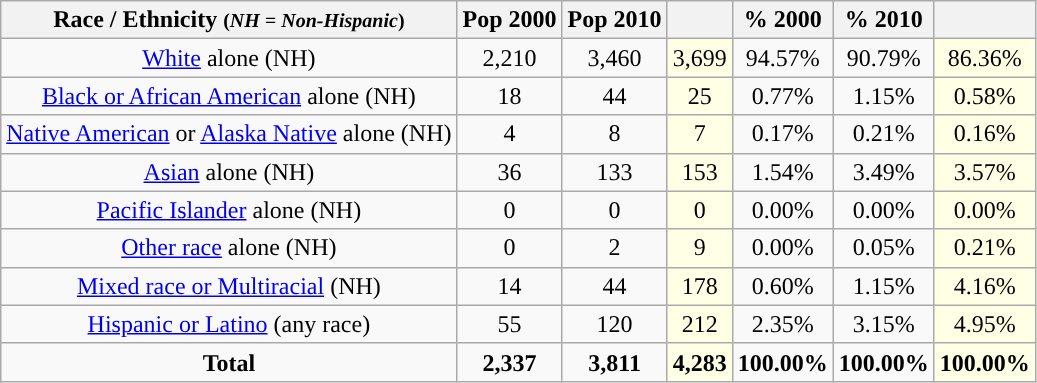<table class="wikitable" style="text-align:center;">
<tr>
<th>Race / Ethnicity <small>(<em>NH = Non-Hispanic</em>)</small></th>
<th>Pop 2000</th>
<th>Pop 2010</th>
<th></th>
<th>% 2000</th>
<th>% 2010</th>
<th></th>
</tr>
<tr>
<td><a href='#'>White</a> alone (NH)</td>
<td>2,210</td>
<td>3,460</td>
<td style='background: #ffffe6;'>3,699</td>
<td>94.57%</td>
<td>90.79%</td>
<td style='background: #ffffe6;'>86.36%</td>
</tr>
<tr>
<td><a href='#'>Black or African American</a> alone (NH)</td>
<td>18</td>
<td>44</td>
<td style='background: #ffffe6;'>25</td>
<td>0.77%</td>
<td>1.15%</td>
<td style='background: #ffffe6;'>0.58%</td>
</tr>
<tr>
<td><a href='#'>Native American</a> or <a href='#'>Alaska Native</a> alone (NH)</td>
<td>4</td>
<td>8</td>
<td style='background: #ffffe6;'>7</td>
<td>0.17%</td>
<td>0.21%</td>
<td style='background: #ffffe6;'>0.16%</td>
</tr>
<tr>
<td><a href='#'>Asian</a> alone (NH)</td>
<td>36</td>
<td>133</td>
<td style='background: #ffffe6;'>153</td>
<td>1.54%</td>
<td>3.49%</td>
<td style='background: #ffffe6;'>3.57%</td>
</tr>
<tr>
<td><a href='#'>Pacific Islander</a> alone (NH)</td>
<td>0</td>
<td>0</td>
<td style='background: #ffffe6;'>0</td>
<td>0.00%</td>
<td>0.00%</td>
<td style='background: #ffffe6;'>0.00%</td>
</tr>
<tr>
<td><a href='#'>Other race</a> alone (NH)</td>
<td>0</td>
<td>2</td>
<td style='background: #ffffe6;'>9</td>
<td>0.00%</td>
<td>0.05%</td>
<td style='background: #ffffe6;'>0.21%</td>
</tr>
<tr>
<td><a href='#'>Mixed race or Multiracial</a> (NH)</td>
<td>14</td>
<td>44</td>
<td style='background: #ffffe6;'>178</td>
<td>0.60%</td>
<td>1.15%</td>
<td style='background: #ffffe6;'>4.16%</td>
</tr>
<tr>
<td><a href='#'>Hispanic or Latino</a> (any race)</td>
<td>55</td>
<td>120</td>
<td style='background: #ffffe6;'>212</td>
<td>2.35%</td>
<td>3.15%</td>
<td style='background: #ffffe6;'>4.95%</td>
</tr>
<tr>
<td><strong>Total</strong></td>
<td><strong>2,337</strong></td>
<td><strong>3,811</strong></td>
<td style='background: #ffffe6;'><strong>4,283</strong></td>
<td><strong>100.00%</strong></td>
<td><strong>100.00%</strong></td>
<td style='background: #ffffe6;'><strong>100.00%</strong></td>
</tr>
</table>
